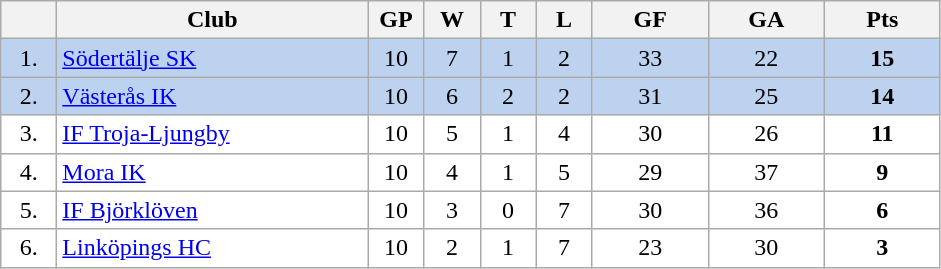<table class="wikitable">
<tr>
<th width="30"></th>
<th width="200">Club</th>
<th width="30">GP</th>
<th width="30">W</th>
<th width="30">T</th>
<th width="30">L</th>
<th width="70">GF</th>
<th width="70">GA</th>
<th width="70">Pts</th>
</tr>
<tr bgcolor="#BCD2EE" align="center">
<td>1.</td>
<td align="left"><a href='#'>Södertälje SK</a></td>
<td>10</td>
<td>7</td>
<td>1</td>
<td>2</td>
<td>33</td>
<td>22</td>
<td><strong>15</strong></td>
</tr>
<tr bgcolor="#BCD2EE" align="center">
<td>2.</td>
<td align="left"><a href='#'>Västerås IK</a></td>
<td>10</td>
<td>6</td>
<td>2</td>
<td>2</td>
<td>31</td>
<td>25</td>
<td><strong>14</strong></td>
</tr>
<tr bgcolor="#FFFFFF" align="center">
<td>3.</td>
<td align="left"><a href='#'>IF Troja-Ljungby</a></td>
<td>10</td>
<td>5</td>
<td>1</td>
<td>4</td>
<td>30</td>
<td>26</td>
<td><strong>11</strong></td>
</tr>
<tr bgcolor="#FFFFFF" align="center">
<td>4.</td>
<td align="left"><a href='#'>Mora IK</a></td>
<td>10</td>
<td>4</td>
<td>1</td>
<td>5</td>
<td>29</td>
<td>37</td>
<td><strong>9</strong></td>
</tr>
<tr bgcolor="#FFFFFF" align="center">
<td>5.</td>
<td align="left"><a href='#'>IF Björklöven</a></td>
<td>10</td>
<td>3</td>
<td>0</td>
<td>7</td>
<td>30</td>
<td>36</td>
<td><strong>6</strong></td>
</tr>
<tr bgcolor="#FFFFFF" align="center">
<td>6.</td>
<td align="left"><a href='#'>Linköpings HC</a></td>
<td>10</td>
<td>2</td>
<td>1</td>
<td>7</td>
<td>23</td>
<td>30</td>
<td><strong>3</strong></td>
</tr>
</table>
